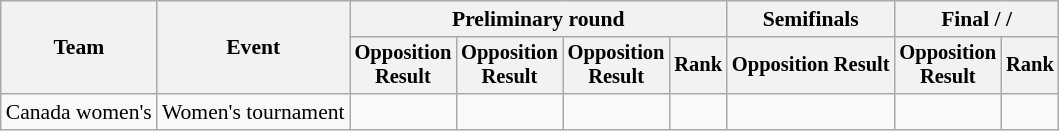<table class=wikitable style=font-size:90%>
<tr>
<th rowspan=2>Team</th>
<th rowspan=2>Event</th>
<th colspan=4>Preliminary round</th>
<th>Semifinals</th>
<th colspan="2">Final /  / </th>
</tr>
<tr style=font-size:95%>
<th>Opposition<br>Result</th>
<th>Opposition<br>Result</th>
<th>Opposition<br>Result</th>
<th>Rank</th>
<th>Opposition Result</th>
<th>Opposition<br>Result</th>
<th>Rank</th>
</tr>
<tr align=center>
<td align=left>Canada women's</td>
<td align=left>Women's tournament</td>
<td></td>
<td></td>
<td></td>
<td></td>
<td></td>
<td></td>
<td></td>
</tr>
</table>
